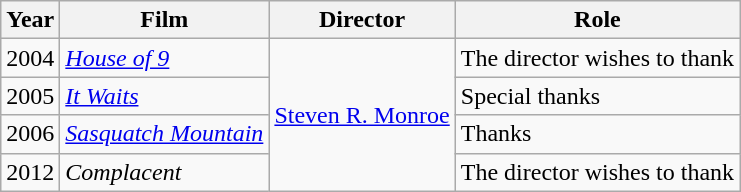<table class="wikitable">
<tr>
<th>Year</th>
<th>Film</th>
<th>Director</th>
<th>Role</th>
</tr>
<tr>
<td>2004</td>
<td><em><a href='#'>House of 9</a></em></td>
<td rowspan=4><a href='#'>Steven R. Monroe</a></td>
<td>The director wishes to thank</td>
</tr>
<tr>
<td>2005</td>
<td><em><a href='#'>It Waits</a></em></td>
<td>Special thanks</td>
</tr>
<tr>
<td>2006</td>
<td><em><a href='#'>Sasquatch Mountain</a></em></td>
<td>Thanks</td>
</tr>
<tr>
<td>2012</td>
<td><em>Complacent</em></td>
<td>The director wishes to thank</td>
</tr>
</table>
